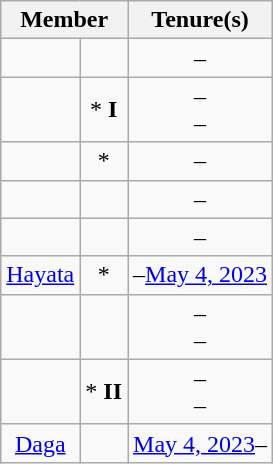<table class="wikitable sortable" style="text-align:center;">
<tr>
<th colspan="2">Member</th>
<th>Tenure(s)</th>
</tr>
<tr>
<td></td>
<td></td>
<td>–</td>
</tr>
<tr>
<td></td>
<td>* <strong>I</strong></td>
<td>–<br>–</td>
</tr>
<tr>
<td></td>
<td>*</td>
<td>–</td>
</tr>
<tr>
<td></td>
<td></td>
<td>–</td>
</tr>
<tr>
<td></td>
<td></td>
<td>–</td>
</tr>
<tr>
<td><a href='#'>Hayata</a></td>
<td>*</td>
<td>–<a href='#'>May 4, 2023</a></td>
</tr>
<tr>
<td></td>
<td></td>
<td>–<br>–</td>
</tr>
<tr>
<td></td>
<td>* <strong>II</strong></td>
<td>–<br>–</td>
</tr>
<tr>
<td><a href='#'>Daga</a></td>
<td></td>
<td><a href='#'>May 4, 2023</a>–</td>
</tr>
</table>
